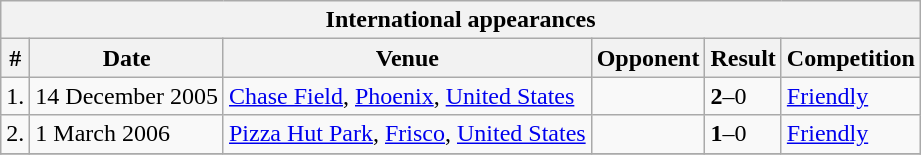<table class="wikitable collapsible collapsed" style="font-size:100%">
<tr>
<th colspan="10"><strong>International appearances</strong></th>
</tr>
<tr>
<th>#</th>
<th>Date</th>
<th>Venue</th>
<th>Opponent</th>
<th>Result</th>
<th>Competition</th>
</tr>
<tr>
<td>1.</td>
<td>14 December 2005</td>
<td><a href='#'>Chase Field</a>, <a href='#'>Phoenix</a>, <a href='#'>United States</a></td>
<td></td>
<td><strong>2</strong>–0</td>
<td><a href='#'>Friendly</a></td>
</tr>
<tr>
<td>2.</td>
<td>1 March 2006</td>
<td><a href='#'>Pizza Hut Park</a>, <a href='#'>Frisco</a>, <a href='#'>United States</a></td>
<td></td>
<td><strong>1</strong>–0</td>
<td><a href='#'>Friendly</a></td>
</tr>
<tr>
</tr>
</table>
